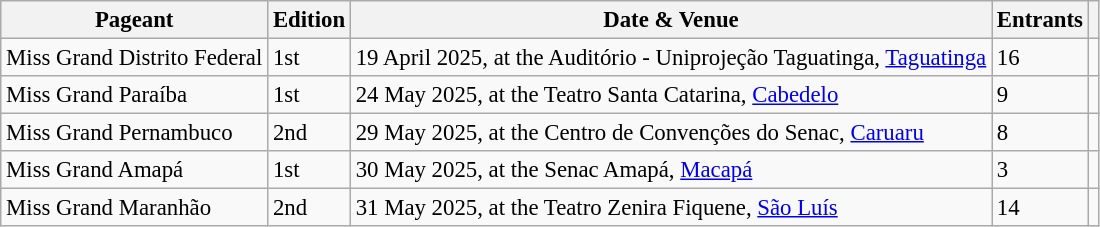<table class="wikitable defaultcenter col3left" style="font-size: 95%;">
<tr>
<th class=unsortable>Pageant</th>
<th class=unsortable>Edition</th>
<th class=unsortable>Date & Venue</th>
<th class=unsortable>Entrants</th>
<th class=unsortable></th>
</tr>
<tr>
<td>Miss Grand Distrito Federal</td>
<td>1st</td>
<td>19 April 2025, at the Auditório - Uniprojeção Taguatinga, <a href='#'>Taguatinga</a></td>
<td>16</td>
<td></td>
</tr>
<tr>
<td>Miss Grand Paraíba</td>
<td>1st</td>
<td>24 May 2025, at the Teatro Santa Catarina, <a href='#'>Cabedelo</a></td>
<td>9</td>
<td></td>
</tr>
<tr>
<td>Miss Grand Pernambuco</td>
<td>2nd</td>
<td>29 May 2025, at the Centro de Convenções do Senac, <a href='#'>Caruaru</a></td>
<td>8</td>
<td></td>
</tr>
<tr>
<td>Miss Grand Amapá</td>
<td>1st</td>
<td>30 May 2025, at the Senac Amapá, <a href='#'>Macapá</a></td>
<td>3</td>
<td></td>
</tr>
<tr>
<td>Miss Grand Maranhão</td>
<td>2nd</td>
<td>31 May 2025, at the Teatro Zenira Fiquene, <a href='#'>São Luís</a></td>
<td>14</td>
<td></td>
</tr>
</table>
